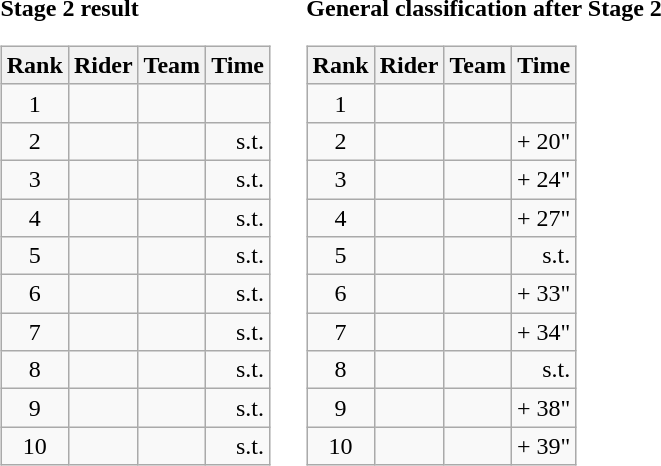<table>
<tr>
<td><strong>Stage 2 result</strong><br><table class="wikitable">
<tr>
<th scope="col">Rank</th>
<th scope="col">Rider</th>
<th scope="col">Team</th>
<th scope="col">Time</th>
</tr>
<tr>
<td style="text-align:center;">1</td>
<td></td>
<td></td>
<td style="text-align:right;"></td>
</tr>
<tr>
<td style="text-align:center;">2</td>
<td></td>
<td></td>
<td style="text-align:right;">s.t.</td>
</tr>
<tr>
<td style="text-align:center;">3</td>
<td></td>
<td></td>
<td style="text-align:right;">s.t.</td>
</tr>
<tr>
<td style="text-align:center;">4</td>
<td></td>
<td></td>
<td style="text-align:right;">s.t.</td>
</tr>
<tr>
<td style="text-align:center;">5</td>
<td></td>
<td></td>
<td style="text-align:right;">s.t.</td>
</tr>
<tr>
<td style="text-align:center;">6</td>
<td></td>
<td></td>
<td style="text-align:right;">s.t.</td>
</tr>
<tr>
<td style="text-align:center;">7</td>
<td></td>
<td></td>
<td style="text-align:right;">s.t.</td>
</tr>
<tr>
<td style="text-align:center;">8</td>
<td></td>
<td></td>
<td style="text-align:right;">s.t.</td>
</tr>
<tr>
<td style="text-align:center;">9</td>
<td></td>
<td></td>
<td style="text-align:right;">s.t.</td>
</tr>
<tr>
<td style="text-align:center;">10</td>
<td></td>
<td></td>
<td style="text-align:right;">s.t.</td>
</tr>
</table>
</td>
<td></td>
<td><strong>General classification after Stage 2</strong><br><table class="wikitable">
<tr>
<th scope="col">Rank</th>
<th scope="col">Rider</th>
<th scope="col">Team</th>
<th scope="col">Time</th>
</tr>
<tr>
<td style="text-align:center;">1</td>
<td></td>
<td></td>
<td style="text-align:right;"></td>
</tr>
<tr>
<td style="text-align:center;">2</td>
<td></td>
<td></td>
<td style="text-align:right;">+ 20"</td>
</tr>
<tr>
<td style="text-align:center;">3</td>
<td></td>
<td></td>
<td style="text-align:right;">+ 24"</td>
</tr>
<tr>
<td style="text-align:center;">4</td>
<td></td>
<td></td>
<td style="text-align:right;">+ 27"</td>
</tr>
<tr>
<td style="text-align:center;">5</td>
<td></td>
<td></td>
<td style="text-align:right;">s.t.</td>
</tr>
<tr>
<td style="text-align:center;">6</td>
<td></td>
<td></td>
<td style="text-align:right;">+ 33"</td>
</tr>
<tr>
<td style="text-align:center;">7</td>
<td></td>
<td></td>
<td style="text-align:right;">+ 34"</td>
</tr>
<tr>
<td style="text-align:center;">8</td>
<td></td>
<td></td>
<td style="text-align:right;">s.t.</td>
</tr>
<tr>
<td style="text-align:center;">9</td>
<td></td>
<td></td>
<td style="text-align:right;">+ 38"</td>
</tr>
<tr>
<td style="text-align:center;">10</td>
<td></td>
<td></td>
<td style="text-align:right;">+ 39"</td>
</tr>
</table>
</td>
</tr>
</table>
